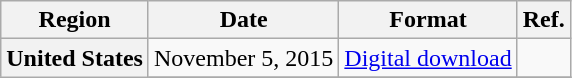<table class="wikitable plainrowheaders">
<tr>
<th>Region</th>
<th>Date</th>
<th>Format</th>
<th>Ref.</th>
</tr>
<tr>
<th scope="row" rowspan="2">United States</th>
<td rowspan="1">November 5, 2015</td>
<td rowspan="1"><a href='#'>Digital download</a></td>
<td><br></td>
</tr>
<tr>
</tr>
</table>
